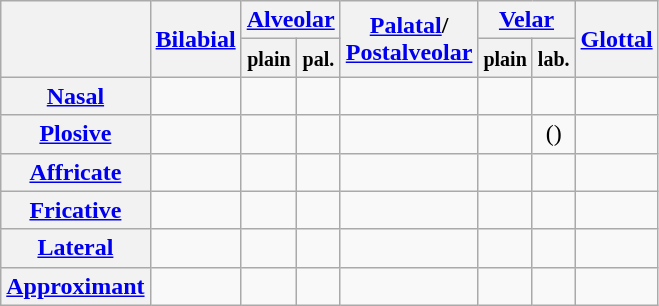<table class="wikitable">
<tr>
<th rowspan="2"></th>
<th rowspan="2"><a href='#'>Bilabial</a></th>
<th colspan="2"><a href='#'>Alveolar</a></th>
<th rowspan="2"><a href='#'>Palatal</a>/<br> <a href='#'>Postalveolar</a></th>
<th colspan="2"><a href='#'>Velar</a></th>
<th rowspan="2"><a href='#'>Glottal</a></th>
</tr>
<tr>
<th><small>plain</small></th>
<th><small>pal.</small></th>
<th><small>plain</small></th>
<th><small>lab.</small></th>
</tr>
<tr align="center">
<th><a href='#'>Nasal</a></th>
<td></td>
<td></td>
<td></td>
<td></td>
<td></td>
<td></td>
<td></td>
</tr>
<tr align="center">
<th><a href='#'>Plosive</a></th>
<td></td>
<td></td>
<td></td>
<td></td>
<td></td>
<td>()</td>
<td></td>
</tr>
<tr align="center">
<th><a href='#'>Affricate</a></th>
<td></td>
<td></td>
<td></td>
<td></td>
<td></td>
<td></td>
<td></td>
</tr>
<tr align="center">
<th><a href='#'>Fricative</a></th>
<td></td>
<td></td>
<td></td>
<td></td>
<td></td>
<td></td>
<td></td>
</tr>
<tr align="center">
<th><a href='#'>Lateral</a></th>
<td></td>
<td></td>
<td></td>
<td></td>
<td></td>
<td></td>
<td></td>
</tr>
<tr align="center">
<th><a href='#'>Approximant</a></th>
<td></td>
<td></td>
<td></td>
<td></td>
<td></td>
<td></td>
<td></td>
</tr>
</table>
